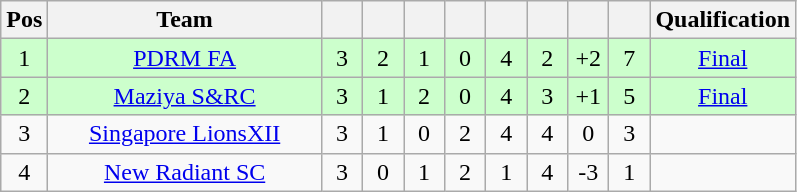<table class="wikitable" style="text-align: center;">
<tr>
<th width="20">Pos</th>
<th width="175">Team</th>
<th width="20"></th>
<th width="20"></th>
<th width="20"></th>
<th width="20"></th>
<th width="20"></th>
<th width="20"></th>
<th width="20"></th>
<th width="20"></th>
<th>Qualification</th>
</tr>
<tr style="background:#ccffcc">
<td>1</td>
<td><a href='#'>PDRM FA</a></td>
<td>3</td>
<td>2</td>
<td>1</td>
<td>0</td>
<td>4</td>
<td>2</td>
<td>+2</td>
<td>7</td>
<td><a href='#'>Final</a></td>
</tr>
<tr style="background:#ccffcc">
<td>2</td>
<td><a href='#'>Maziya S&RC</a></td>
<td>3</td>
<td>1</td>
<td>2</td>
<td>0</td>
<td>4</td>
<td>3</td>
<td>+1</td>
<td>5</td>
<td><a href='#'>Final</a></td>
</tr>
<tr>
<td>3</td>
<td><a href='#'>Singapore LionsXII</a></td>
<td>3</td>
<td>1</td>
<td>0</td>
<td>2</td>
<td>4</td>
<td>4</td>
<td>0</td>
<td>3</td>
<td></td>
</tr>
<tr>
<td>4</td>
<td><a href='#'>New Radiant SC</a></td>
<td>3</td>
<td>0</td>
<td>1</td>
<td>2</td>
<td>1</td>
<td>4</td>
<td>-3</td>
<td>1</td>
<td></td>
</tr>
</table>
